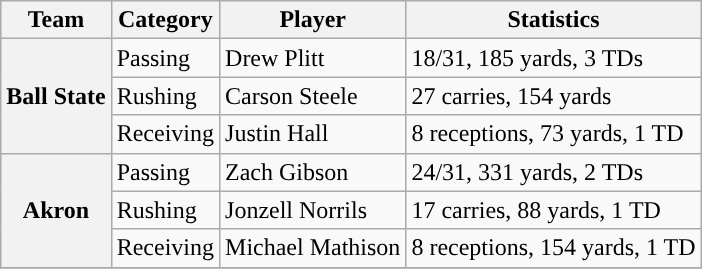<table class="wikitable" style="float: left;">
<tr>
<th>Team</th>
<th>Category</th>
<th>Player</th>
<th>Statistics</th>
</tr>
<tr>
<th rowspan=3>Ball State</th>
<td>Passing</td>
<td>Drew Plitt</td>
<td>18/31, 185 yards, 3 TDs</td>
</tr>
<tr>
<td>Rushing</td>
<td>Carson Steele</td>
<td>27 carries, 154 yards</td>
</tr>
<tr>
<td>Receiving</td>
<td>Justin Hall</td>
<td>8 receptions, 73 yards, 1 TD</td>
</tr>
<tr>
<th rowspan=3 style=>Akron</th>
<td>Passing</td>
<td>Zach Gibson</td>
<td>24/31, 331 yards, 2 TDs</td>
</tr>
<tr>
<td>Rushing</td>
<td>Jonzell Norrils</td>
<td>17 carries, 88 yards, 1 TD</td>
</tr>
<tr>
<td>Receiving</td>
<td>Michael Mathison</td>
<td>8 receptions, 154 yards, 1 TD</td>
</tr>
<tr>
</tr>
</table>
